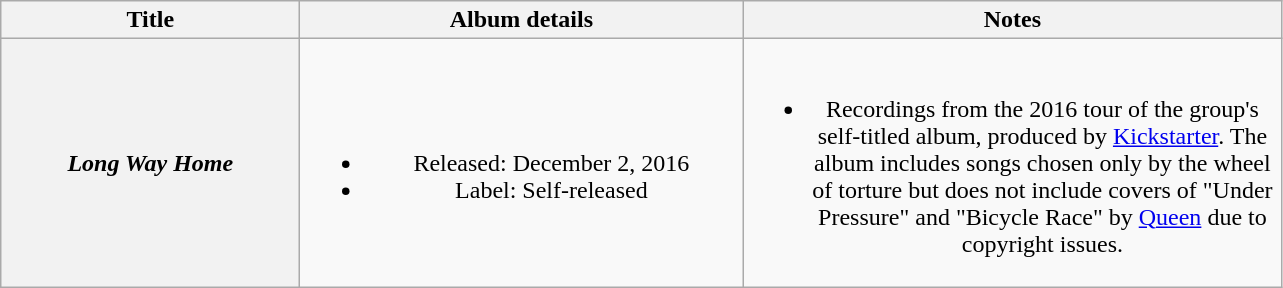<table class="wikitable plainrowheaders" style="text-align:center;">
<tr>
<th scope="col" style="width:12em;">Title</th>
<th scope="col" style="width:18em;">Album details</th>
<th scope="col" style="width:22em;">Notes</th>
</tr>
<tr>
<th scope="row"><em>Long Way Home</em></th>
<td><br><ul><li>Released: December 2, 2016</li><li>Label: Self-released</li></ul></td>
<td><br><ul><li>Recordings from the 2016 tour of the group's self-titled album, produced by <a href='#'>Kickstarter</a>. The album includes songs chosen only by the wheel of torture but does not include covers of "Under Pressure" and "Bicycle Race" by <a href='#'>Queen</a> due to copyright issues.</li></ul></td>
</tr>
</table>
